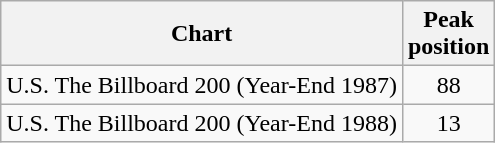<table class="wikitable sortable plainrowheaders" style="text-align:center;">
<tr>
<th scope="col">Chart</th>
<th scope="col">Peak<br> position</th>
</tr>
<tr>
<td>U.S. The Billboard 200 (Year-End 1987)</td>
<td style="text-align:center;">88</td>
</tr>
<tr>
<td>U.S. The Billboard 200 (Year-End 1988)</td>
<td style="text-align:center;">13</td>
</tr>
</table>
